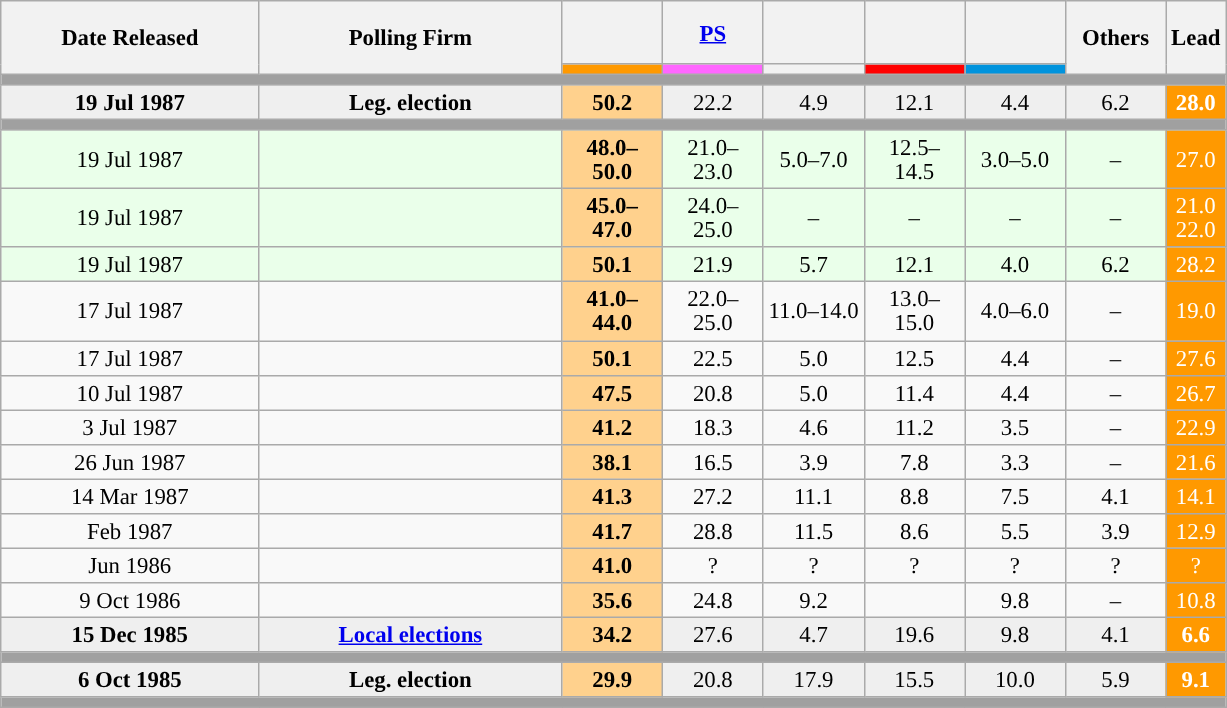<table class="wikitable" style="text-align:center; font-size:95%; line-height:16px;">
<tr style="height:42px;">
<th style="width:165px;" rowspan="2">Date Released</th>
<th style="width:195px;" rowspan="2">Polling Firm</th>
<th></th>
<th><a href='#'>PS</a></th>
<th></th>
<th></th>
<th></th>
<th style="width:60px;" rowspan="2">Others</th>
<th style="width:30px;" rowspan="2">Lead</th>
</tr>
<tr>
<th style="color:inherit;background:#FF9900; width:60px;"></th>
<th style="color:inherit;background:#FF66FF; width:60px;"></th>
<th style="color:inherit;background:"></th>
<th style="color:inherit;background:red; width:60px;"></th>
<th style="color:inherit;background:#0093DD; width:60px;"></th>
</tr>
<tr>
<td colspan="10" style="background:#A0A0A0"></td>
</tr>
<tr style="background:#EFEFEF;">
<td align="center"><strong>19 Jul 1987</strong></td>
<td align="center"><strong>Leg. election</strong></td>
<td align="center" style="background:#FFD18D"><strong>50.2</strong><br></td>
<td align="center">22.2<br></td>
<td align="center">4.9<br></td>
<td align="center">12.1<br></td>
<td align="center">4.4<br></td>
<td align="center">6.2<br></td>
<td style="background:#FF9900; color:white"><strong>28.0</strong></td>
</tr>
<tr>
<td colspan="10" style="background:#A0A0A0"></td>
</tr>
<tr style="background:#EAFFEA"|>
<td align="center">19 Jul 1987</td>
<td align="center"></td>
<td align="center" style="background:#FFD18D"><strong>48.0–50.0</strong></td>
<td align="center">21.0–23.0</td>
<td align="center">5.0–7.0</td>
<td align="center">12.5–14.5</td>
<td align="center">3.0–5.0</td>
<td align="center">–</td>
<td style="background:#FF9900; color:white">27.0</td>
</tr>
<tr style="background:#EAFFEA"|>
<td align="center">19 Jul 1987</td>
<td align="center"></td>
<td align="center" style="background:#FFD18D"><strong>45.0–47.0</strong></td>
<td align="center">24.0–25.0</td>
<td align="center">–</td>
<td align="center">–</td>
<td align="center">–</td>
<td align="center">–</td>
<td style="background:#FF9900; color:white">21.0<br>22.0</td>
</tr>
<tr style="background:#EAFFEA"|>
<td align="center">19 Jul 1987</td>
<td align="center"></td>
<td align="center" style="background:#FFD18D"><strong>50.1</strong></td>
<td align="center">21.9</td>
<td align="center">5.7</td>
<td align="center">12.1</td>
<td align="center">4.0</td>
<td align="center">6.2</td>
<td style="background:#FF9900; color:white">28.2</td>
</tr>
<tr>
<td align="center">17 Jul 1987</td>
<td align="center"></td>
<td align="center" style="background:#FFD18D"><strong>41.0–44.0</strong></td>
<td align="center">22.0–25.0</td>
<td align="center">11.0–14.0</td>
<td align="center">13.0–15.0</td>
<td align="center">4.0–6.0</td>
<td align="center">–</td>
<td style="background:#FF9900; color:white">19.0</td>
</tr>
<tr>
<td align="center">17 Jul 1987</td>
<td align="center"></td>
<td align="center" style="background:#FFD18D"><strong>50.1</strong></td>
<td align="center">22.5</td>
<td align="center">5.0</td>
<td align="center">12.5</td>
<td align="center">4.4</td>
<td align="center">–</td>
<td style="background:#FF9900; color:white">27.6</td>
</tr>
<tr>
<td align="center">10 Jul 1987</td>
<td align="center"></td>
<td align="center" style="background:#FFD18D"><strong>47.5</strong></td>
<td align="center">20.8</td>
<td align="center">5.0</td>
<td align="center">11.4</td>
<td align="center">4.4</td>
<td align="center">–</td>
<td style="background:#FF9900; color:white">26.7</td>
</tr>
<tr>
<td align="center">3 Jul 1987</td>
<td align="center"></td>
<td align="center" style="background:#FFD18D"><strong>41.2</strong></td>
<td align="center">18.3</td>
<td align="center">4.6</td>
<td align="center">11.2</td>
<td align="center">3.5</td>
<td align="center">–</td>
<td style="background:#FF9900; color:white">22.9</td>
</tr>
<tr>
<td align="center">26 Jun 1987</td>
<td align="center"></td>
<td align="center" style="background:#FFD18D"><strong>38.1</strong></td>
<td align="center">16.5</td>
<td align="center">3.9</td>
<td align="center">7.8</td>
<td align="center">3.3</td>
<td align="center">–</td>
<td style="background:#FF9900; color:white">21.6</td>
</tr>
<tr>
<td align="center">14 Mar 1987</td>
<td align="center"></td>
<td align="center" style="background:#FFD18D"><strong>41.3</strong></td>
<td align="center">27.2</td>
<td align="center">11.1</td>
<td align="center">8.8</td>
<td align="center">7.5</td>
<td align="center">4.1</td>
<td style="background:#FF9900; color:white">14.1</td>
</tr>
<tr>
<td align="center">Feb 1987</td>
<td align="center"></td>
<td align="center" style="background:#FFD18D"><strong>41.7</strong></td>
<td align="center">28.8</td>
<td align="center">11.5</td>
<td align="center">8.6</td>
<td align="center">5.5</td>
<td align="center">3.9</td>
<td style="background:#FF9900; color:white">12.9</td>
</tr>
<tr>
<td align="center">Jun 1986</td>
<td align="center"></td>
<td align="center" style="background:#FFD18D"><strong>41.0</strong></td>
<td align="center">?</td>
<td align="center">?</td>
<td align="center">?</td>
<td align="center">?</td>
<td align="center">?</td>
<td style="background:#FF9900; color:white">?</td>
</tr>
<tr>
<td align="center">9 Oct 1986</td>
<td align="center"></td>
<td align="center" style="background:#FFD18D"><strong>35.6</strong></td>
<td align="center">24.8</td>
<td align="center">9.2</td>
<td></td>
<td align="center">9.8</td>
<td align="center">–</td>
<td style="background:#FF9900; color:white">10.8</td>
</tr>
<tr style="background:#EFEFEF;">
<td><strong>15 Dec 1985</strong></td>
<td><strong><a href='#'>Local elections</a></strong></td>
<td align="center" style="background:#FFD18D"><strong>34.2</strong></td>
<td align="center">27.6</td>
<td align="center">4.7</td>
<td align="center">19.6</td>
<td align="center">9.8</td>
<td align="center">4.1</td>
<td style="background:#FF9900; color:white"><strong>6.6</strong></td>
</tr>
<tr>
<td colspan="10" style="background:#A0A0A0"></td>
</tr>
<tr style="background:#EFEFEF;">
<td align="center"><strong>6 Oct 1985</strong></td>
<td align="center"><strong>Leg. election</strong></td>
<td align="center" style="background:#FFD18D"><strong>29.9</strong><br></td>
<td align="center">20.8<br></td>
<td align="center">17.9<br></td>
<td align="center">15.5<br></td>
<td align="center">10.0<br></td>
<td align="center">5.9<br></td>
<td style="background:#FF9900; color:white"><strong>9.1</strong></td>
</tr>
<tr>
<td colspan="10" style="background:#A0A0A0"></td>
</tr>
</table>
